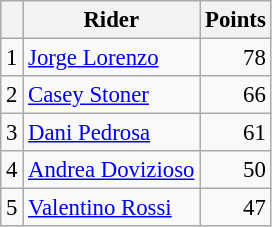<table class="wikitable" style="font-size: 95%;">
<tr>
<th></th>
<th>Rider</th>
<th>Points</th>
</tr>
<tr>
<td align=center>1</td>
<td> <a href='#'>Jorge Lorenzo</a></td>
<td align=right>78</td>
</tr>
<tr>
<td align=center>2</td>
<td> <a href='#'>Casey Stoner</a></td>
<td align=right>66</td>
</tr>
<tr>
<td align=center>3</td>
<td> <a href='#'>Dani Pedrosa</a></td>
<td align=right>61</td>
</tr>
<tr>
<td align=center>4</td>
<td> <a href='#'>Andrea Dovizioso</a></td>
<td align=right>50</td>
</tr>
<tr>
<td align=center>5</td>
<td> <a href='#'>Valentino Rossi</a></td>
<td align=right>47</td>
</tr>
</table>
